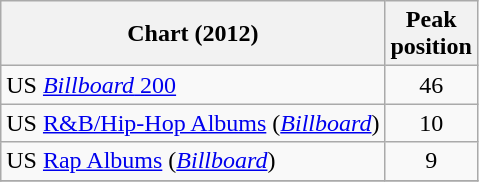<table class="wikitable sortable">
<tr>
<th>Chart (2012)</th>
<th>Peak<br>position</th>
</tr>
<tr>
<td>US <a href='#'><em>Billboard</em> 200</a></td>
<td style="text-align:center;">46</td>
</tr>
<tr>
<td>US <a href='#'>R&B/Hip-Hop Albums</a> (<em><a href='#'>Billboard</a></em>)</td>
<td style="text-align:center;">10</td>
</tr>
<tr>
<td>US <a href='#'>Rap Albums</a> (<em><a href='#'>Billboard</a></em>)</td>
<td style="text-align:center;">9</td>
</tr>
<tr>
</tr>
</table>
